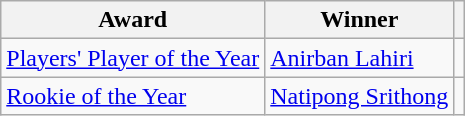<table class="wikitable">
<tr>
<th>Award</th>
<th>Winner</th>
<th></th>
</tr>
<tr>
<td><a href='#'>Players' Player of the Year</a></td>
<td> <a href='#'>Anirban Lahiri</a></td>
<td></td>
</tr>
<tr>
<td><a href='#'>Rookie of the Year</a></td>
<td> <a href='#'>Natipong Srithong</a></td>
<td></td>
</tr>
</table>
